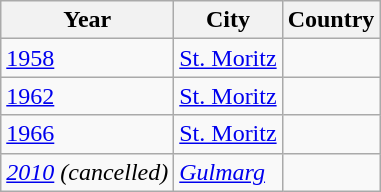<table class="wikitable sortable">
<tr>
<th>Year</th>
<th>City</th>
<th>Country</th>
</tr>
<tr>
<td><a href='#'>1958</a></td>
<td><a href='#'>St. Moritz</a></td>
<td></td>
</tr>
<tr>
<td><a href='#'>1962</a></td>
<td><a href='#'>St. Moritz</a></td>
<td></td>
</tr>
<tr>
<td><a href='#'>1966</a></td>
<td><a href='#'>St. Moritz</a></td>
<td></td>
</tr>
<tr>
<td><em><a href='#'>2010</a> (cancelled)</em></td>
<td><em><a href='#'>Gulmarg</a></em></td>
<td><em></em></td>
</tr>
</table>
